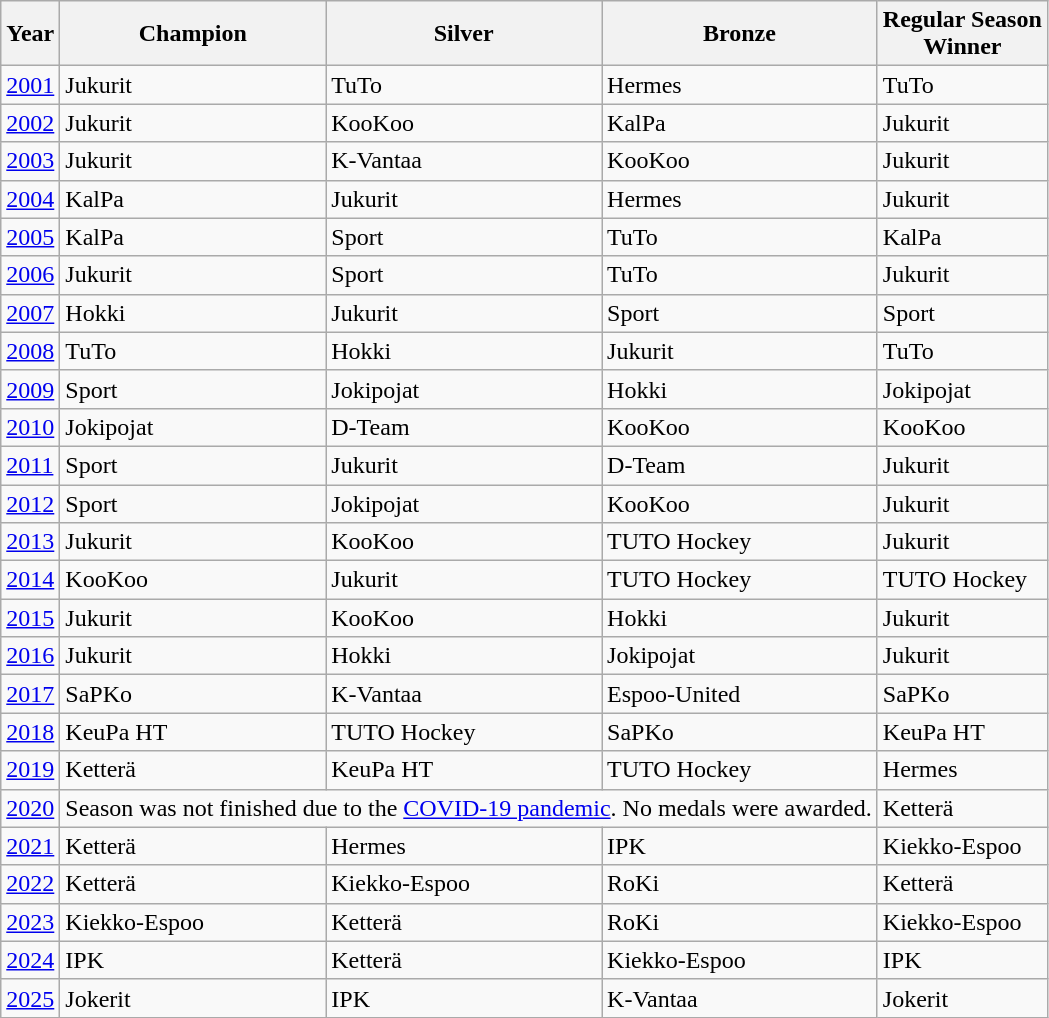<table class="wikitable">
<tr>
<th>Year</th>
<th>Champion</th>
<th>Silver</th>
<th>Bronze</th>
<th>Regular Season<br>Winner</th>
</tr>
<tr>
<td><a href='#'>2001</a></td>
<td>Jukurit</td>
<td>TuTo</td>
<td>Hermes</td>
<td>TuTo</td>
</tr>
<tr>
<td><a href='#'>2002</a></td>
<td>Jukurit</td>
<td>KooKoo</td>
<td>KalPa</td>
<td>Jukurit</td>
</tr>
<tr>
<td><a href='#'>2003</a></td>
<td>Jukurit</td>
<td>K-Vantaa</td>
<td>KooKoo</td>
<td>Jukurit</td>
</tr>
<tr>
<td><a href='#'>2004</a></td>
<td>KalPa</td>
<td>Jukurit</td>
<td>Hermes</td>
<td>Jukurit</td>
</tr>
<tr>
<td><a href='#'>2005</a></td>
<td>KalPa</td>
<td>Sport</td>
<td>TuTo</td>
<td>KalPa</td>
</tr>
<tr>
<td><a href='#'>2006</a></td>
<td>Jukurit</td>
<td>Sport</td>
<td>TuTo</td>
<td>Jukurit</td>
</tr>
<tr>
<td><a href='#'>2007</a></td>
<td>Hokki</td>
<td>Jukurit</td>
<td>Sport</td>
<td>Sport</td>
</tr>
<tr>
<td><a href='#'>2008</a></td>
<td>TuTo</td>
<td>Hokki</td>
<td>Jukurit</td>
<td>TuTo</td>
</tr>
<tr>
<td><a href='#'>2009</a></td>
<td>Sport</td>
<td>Jokipojat</td>
<td>Hokki</td>
<td>Jokipojat</td>
</tr>
<tr>
<td><a href='#'>2010</a></td>
<td>Jokipojat</td>
<td>D-Team</td>
<td>KooKoo</td>
<td>KooKoo</td>
</tr>
<tr>
<td><a href='#'>2011</a></td>
<td>Sport</td>
<td>Jukurit</td>
<td>D-Team</td>
<td>Jukurit</td>
</tr>
<tr>
<td><a href='#'>2012</a></td>
<td>Sport</td>
<td>Jokipojat</td>
<td>KooKoo</td>
<td>Jukurit</td>
</tr>
<tr>
<td><a href='#'>2013</a></td>
<td>Jukurit</td>
<td>KooKoo</td>
<td>TUTO Hockey</td>
<td>Jukurit</td>
</tr>
<tr>
<td><a href='#'>2014</a></td>
<td>KooKoo</td>
<td>Jukurit</td>
<td>TUTO Hockey</td>
<td>TUTO Hockey</td>
</tr>
<tr>
<td><a href='#'>2015</a></td>
<td>Jukurit</td>
<td>KooKoo</td>
<td>Hokki</td>
<td>Jukurit</td>
</tr>
<tr>
<td><a href='#'>2016</a></td>
<td>Jukurit</td>
<td>Hokki</td>
<td>Jokipojat</td>
<td>Jukurit</td>
</tr>
<tr>
<td><a href='#'>2017</a></td>
<td>SaPKo</td>
<td>K-Vantaa</td>
<td>Espoo-United</td>
<td>SaPKo</td>
</tr>
<tr>
<td><a href='#'>2018</a></td>
<td>KeuPa HT</td>
<td>TUTO Hockey</td>
<td>SaPKo</td>
<td>KeuPa HT</td>
</tr>
<tr>
<td><a href='#'>2019</a></td>
<td>Ketterä</td>
<td>KeuPa HT</td>
<td>TUTO Hockey</td>
<td>Hermes</td>
</tr>
<tr>
<td><a href='#'>2020</a></td>
<td colspan=3>Season was not finished due to the <a href='#'>COVID-19 pandemic</a>. No medals were awarded.</td>
<td>Ketterä</td>
</tr>
<tr>
<td><a href='#'>2021</a></td>
<td>Ketterä</td>
<td>Hermes</td>
<td>IPK</td>
<td>Kiekko-Espoo</td>
</tr>
<tr>
<td><a href='#'>2022</a></td>
<td>Ketterä</td>
<td>Kiekko-Espoo</td>
<td>RoKi</td>
<td>Ketterä</td>
</tr>
<tr>
<td><a href='#'>2023</a></td>
<td>Kiekko-Espoo</td>
<td>Ketterä</td>
<td>RoKi</td>
<td>Kiekko-Espoo</td>
</tr>
<tr>
<td><a href='#'>2024</a></td>
<td>IPK</td>
<td>Ketterä</td>
<td>Kiekko-Espoo</td>
<td>IPK</td>
</tr>
<tr>
<td><a href='#'>2025</a></td>
<td>Jokerit</td>
<td>IPK</td>
<td>K-Vantaa</td>
<td>Jokerit</td>
</tr>
</table>
